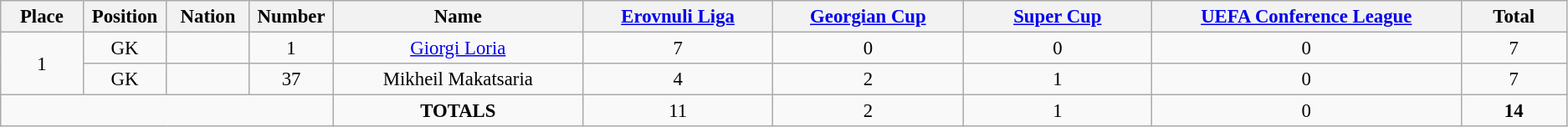<table class="wikitable" style="font-size: 95%; text-align: center;">
<tr>
<th width=60>Place</th>
<th width=60>Position</th>
<th width=60>Nation</th>
<th width=60>Number</th>
<th width=200>Name</th>
<th width=150><a href='#'>Erovnuli Liga</a></th>
<th width=150><a href='#'>Georgian Cup</a></th>
<th width=150><a href='#'>Super Cup</a></th>
<th width=250><a href='#'>UEFA Conference League</a></th>
<th width=80>Total</th>
</tr>
<tr>
<td rowspan="2">1</td>
<td>GK</td>
<td></td>
<td>1</td>
<td><a href='#'>Giorgi Loria</a></td>
<td>7</td>
<td>0</td>
<td>0</td>
<td>0</td>
<td>7</td>
</tr>
<tr>
<td>GK</td>
<td></td>
<td>37</td>
<td>Mikheil Makatsaria</td>
<td>4</td>
<td>2</td>
<td>1</td>
<td>0</td>
<td>7</td>
</tr>
<tr>
<td colspan="4"></td>
<td><strong>TOTALS</strong></td>
<td>11</td>
<td>2</td>
<td>1</td>
<td>0</td>
<td><strong>14</strong></td>
</tr>
</table>
